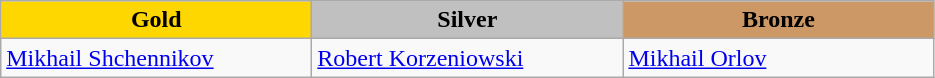<table class="wikitable" style="text-align:left">
<tr align="center">
<td width=200 bgcolor=gold><strong>Gold</strong></td>
<td width=200 bgcolor=silver><strong>Silver</strong></td>
<td width=200 bgcolor=CC9966><strong>Bronze</strong></td>
</tr>
<tr>
<td><a href='#'>Mikhail Shchennikov</a><br><em></em></td>
<td><a href='#'>Robert Korzeniowski</a><br><em></em></td>
<td><a href='#'>Mikhail Orlov</a><br><em></em></td>
</tr>
</table>
